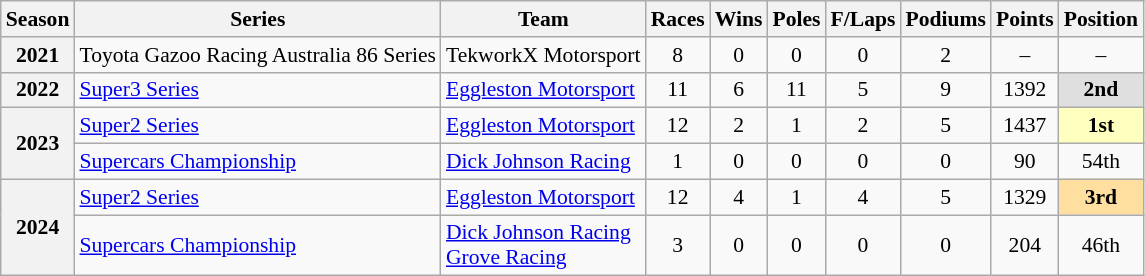<table class="wikitable" style="font-size: 90%; text-align:center">
<tr>
<th>Season</th>
<th>Series</th>
<th>Team</th>
<th>Races</th>
<th>Wins</th>
<th>Poles</th>
<th>F/Laps</th>
<th>Podiums</th>
<th>Points</th>
<th>Position</th>
</tr>
<tr>
<th>2021</th>
<td align=left>Toyota Gazoo Racing Australia 86 Series</td>
<td align=left>TekworkX Motorsport</td>
<td>8</td>
<td>0</td>
<td>0</td>
<td>0</td>
<td>2</td>
<td>–</td>
<td>–</td>
</tr>
<tr>
<th>2022</th>
<td align=left><a href='#'>Super3 Series</a></td>
<td align=left><a href='#'>Eggleston Motorsport</a></td>
<td>11</td>
<td>6</td>
<td>11</td>
<td>5</td>
<td>9</td>
<td>1392</td>
<td style="background:#dfdfdf"><strong>2nd</strong></td>
</tr>
<tr>
<th rowspan=2>2023</th>
<td align=left><a href='#'>Super2 Series</a></td>
<td align=left><a href='#'>Eggleston Motorsport</a></td>
<td>12</td>
<td>2</td>
<td>1</td>
<td>2</td>
<td>5</td>
<td>1437</td>
<td style="background:#ffffbf"><strong>1st</strong></td>
</tr>
<tr>
<td align=left><a href='#'>Supercars Championship</a></td>
<td align=left><a href='#'>Dick Johnson Racing</a></td>
<td>1</td>
<td>0</td>
<td>0</td>
<td>0</td>
<td>0</td>
<td>90</td>
<td>54th</td>
</tr>
<tr>
<th rowspan=2>2024</th>
<td align=left><a href='#'>Super2 Series</a></td>
<td align=left><a href='#'>Eggleston Motorsport</a></td>
<td>12</td>
<td>4</td>
<td>1</td>
<td>4</td>
<td>5</td>
<td>1329</td>
<td style="background:#ffdf9f"><strong>3rd</strong></td>
</tr>
<tr>
<td align=left><a href='#'>Supercars Championship</a></td>
<td align=left><a href='#'>Dick Johnson Racing</a><br><a href='#'>Grove Racing</a></td>
<td>3</td>
<td>0</td>
<td>0</td>
<td>0</td>
<td>0</td>
<td>204</td>
<td>46th</td>
</tr>
</table>
